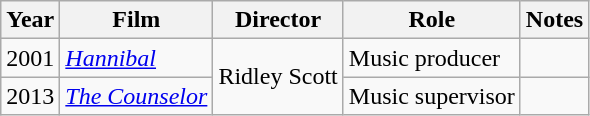<table class="wikitable">
<tr>
<th>Year</th>
<th>Film</th>
<th>Director</th>
<th>Role</th>
<th>Notes</th>
</tr>
<tr>
<td>2001</td>
<td><em><a href='#'>Hannibal</a></em></td>
<td rowspan=2>Ridley Scott</td>
<td>Music producer</td>
<td><small></small></td>
</tr>
<tr>
<td>2013</td>
<td><em><a href='#'>The Counselor</a></em></td>
<td>Music supervisor</td>
<td></td>
</tr>
</table>
